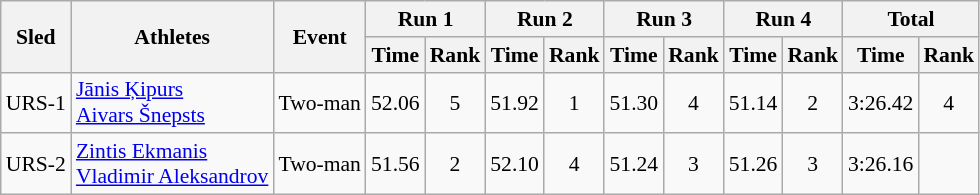<table class="wikitable" border="1" style="font-size:90%">
<tr>
<th rowspan="2">Sled</th>
<th rowspan="2">Athletes</th>
<th rowspan="2">Event</th>
<th colspan="2">Run 1</th>
<th colspan="2">Run 2</th>
<th colspan="2">Run 3</th>
<th colspan="2">Run 4</th>
<th colspan="2">Total</th>
</tr>
<tr>
<th>Time</th>
<th>Rank</th>
<th>Time</th>
<th>Rank</th>
<th>Time</th>
<th>Rank</th>
<th>Time</th>
<th>Rank</th>
<th>Time</th>
<th>Rank</th>
</tr>
<tr>
<td align="center">URS-1</td>
<td><a href='#'>Jānis Ķipurs</a><br><a href='#'>Aivars Šnepsts</a></td>
<td>Two-man</td>
<td align="center">52.06</td>
<td align="center">5</td>
<td align="center">51.92</td>
<td align="center">1</td>
<td align="center">51.30</td>
<td align="center">4</td>
<td align="center">51.14</td>
<td align="center">2</td>
<td align="center">3:26.42</td>
<td align="center">4</td>
</tr>
<tr>
<td align="center">URS-2</td>
<td><a href='#'>Zintis Ekmanis</a><br><a href='#'>Vladimir Aleksandrov</a></td>
<td>Two-man</td>
<td align="center">51.56</td>
<td align="center">2</td>
<td align="center">52.10</td>
<td align="center">4</td>
<td align="center">51.24</td>
<td align="center">3</td>
<td align="center">51.26</td>
<td align="center">3</td>
<td align="center">3:26.16</td>
<td align="center"></td>
</tr>
</table>
